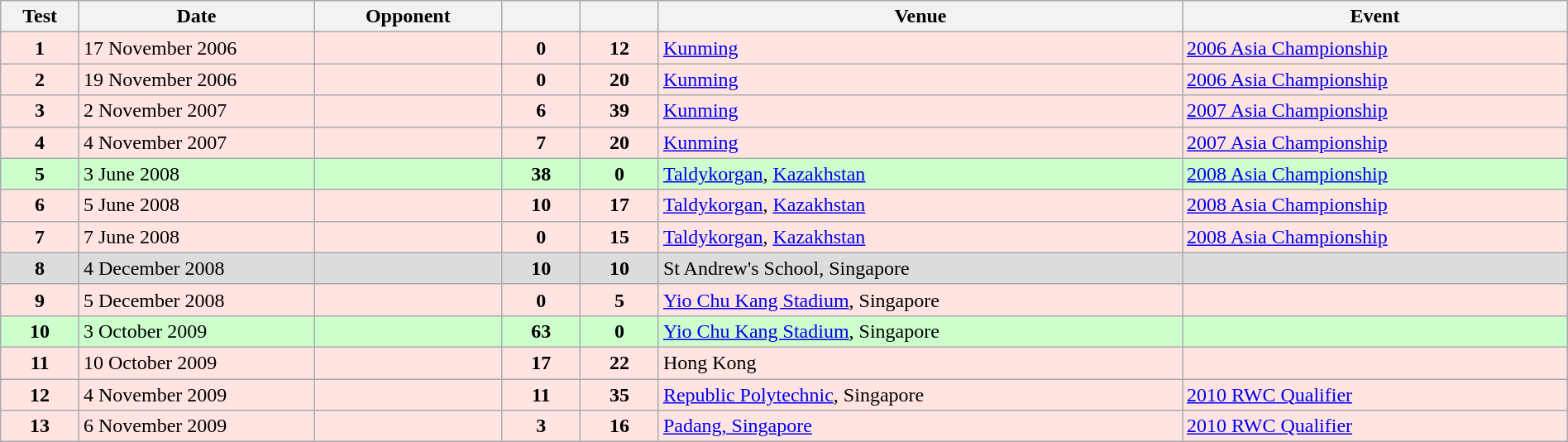<table class="wikitable sortable" style="width:100%">
<tr>
<th style="width:5%">Test</th>
<th style="width:15%">Date</th>
<th style="width:12%">Opponent</th>
<th style="width:5%"></th>
<th style="width:5%"></th>
<th>Venue</th>
<th>Event</th>
</tr>
<tr bgcolor="FFE4E1">
<td align="center"><strong>1</strong></td>
<td>17 November 2006</td>
<td></td>
<td align="center"><strong>0</strong></td>
<td align="center"><strong>12</strong></td>
<td><a href='#'>Kunming</a></td>
<td><a href='#'>2006 Asia Championship</a></td>
</tr>
<tr bgcolor="FFE4E1">
<td align="center"><strong>2</strong></td>
<td>19 November 2006</td>
<td></td>
<td align="center"><strong>0</strong></td>
<td align="center"><strong>20</strong></td>
<td><a href='#'>Kunming</a></td>
<td><a href='#'>2006 Asia Championship</a></td>
</tr>
<tr bgcolor="FFE4E1">
<td align="center"><strong>3</strong></td>
<td>2 November 2007</td>
<td></td>
<td align="center"><strong>6</strong></td>
<td align="center"><strong>39</strong></td>
<td><a href='#'>Kunming</a></td>
<td><a href='#'>2007 Asia Championship</a></td>
</tr>
<tr bgcolor="FFE4E1">
<td align="center"><strong>4</strong></td>
<td>4 November 2007</td>
<td></td>
<td align="center"><strong>7</strong></td>
<td align="center"><strong>20</strong></td>
<td><a href='#'>Kunming</a></td>
<td><a href='#'>2007 Asia Championship</a></td>
</tr>
<tr bgcolor="#ccffcc">
<td align="center"><strong>5</strong></td>
<td>3 June 2008</td>
<td></td>
<td align="center"><strong>38</strong></td>
<td align="center"><strong>0</strong></td>
<td><a href='#'>Taldykorgan</a>, <a href='#'>Kazakhstan</a></td>
<td><a href='#'>2008 Asia Championship</a></td>
</tr>
<tr bgcolor="FFE4E1">
<td align="center"><strong>6</strong></td>
<td>5 June 2008</td>
<td></td>
<td align="center"><strong>10</strong></td>
<td align="center"><strong>17</strong></td>
<td><a href='#'>Taldykorgan</a>, <a href='#'>Kazakhstan</a></td>
<td><a href='#'>2008 Asia Championship</a></td>
</tr>
<tr bgcolor="FFE4E1">
<td align="center"><strong>7</strong></td>
<td>7 June 2008</td>
<td></td>
<td align="center"><strong>0</strong></td>
<td align="center"><strong>15</strong></td>
<td><a href='#'>Taldykorgan</a>, <a href='#'>Kazakhstan</a></td>
<td><a href='#'>2008 Asia Championship</a></td>
</tr>
<tr bgcolor="DCDCDC">
<td align="center"><strong>8</strong></td>
<td>4 December 2008</td>
<td></td>
<td align="center"><strong>10</strong></td>
<td align="center"><strong>10</strong></td>
<td>St Andrew's School, Singapore</td>
<td></td>
</tr>
<tr bgcolor="FFE4E1">
<td align="center"><strong>9</strong></td>
<td>5 December 2008</td>
<td></td>
<td align="center"><strong>0</strong></td>
<td align="center"><strong>5</strong></td>
<td><a href='#'>Yio Chu Kang Stadium</a>, Singapore</td>
<td></td>
</tr>
<tr bgcolor="#ccffcc">
<td align="center"><strong>10</strong></td>
<td>3 October 2009</td>
<td></td>
<td align="center"><strong>63</strong></td>
<td align="center"><strong>0</strong></td>
<td><a href='#'>Yio Chu Kang Stadium</a>, Singapore</td>
<td></td>
</tr>
<tr bgcolor="FFE4E1">
<td align="center"><strong>11</strong></td>
<td>10 October 2009</td>
<td></td>
<td align="center"><strong>17</strong></td>
<td align="center"><strong>22</strong></td>
<td>Hong Kong</td>
<td></td>
</tr>
<tr bgcolor="FFE4E1">
<td align="center"><strong>12</strong></td>
<td>4 November 2009</td>
<td></td>
<td align="center"><strong>11</strong></td>
<td align="center"><strong>35</strong></td>
<td><a href='#'>Republic Polytechnic</a>, Singapore</td>
<td><a href='#'>2010 RWC Qualifier</a></td>
</tr>
<tr bgcolor="FFE4E1">
<td align="center"><strong>13</strong></td>
<td>6 November 2009</td>
<td></td>
<td align="center"><strong>3</strong></td>
<td align="center"><strong>16</strong></td>
<td><a href='#'>Padang, Singapore</a></td>
<td><a href='#'>2010 RWC Qualifier</a></td>
</tr>
</table>
